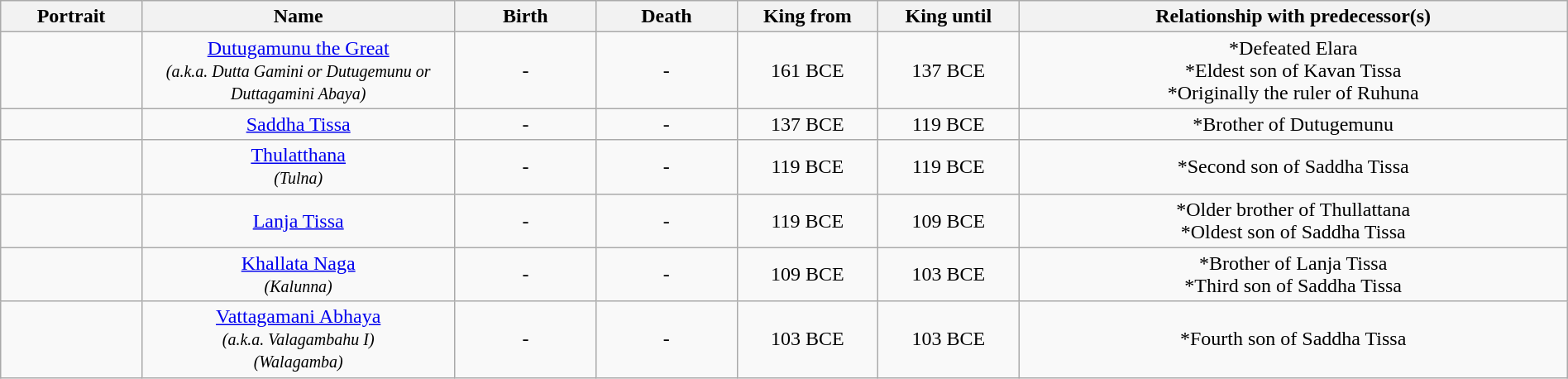<table width=100% class="wikitable">
<tr>
<th width=9%>Portrait</th>
<th width=20%>Name</th>
<th width=9%>Birth</th>
<th width=9%>Death</th>
<th width=9%>King from</th>
<th width=9%>King until</th>
<th width=35%>Relationship with predecessor(s)</th>
</tr>
<tr>
<td align="center"></td>
<td align="center"><a href='#'>Dutugamunu the Great</a> <br><small><em>(a.k.a. Dutta Gamini or Dutugemunu or Duttagamini Abaya)</em> </small></td>
<td align="center">-</td>
<td align="center">-</td>
<td align="center">161 BCE</td>
<td align="center">137 BCE</td>
<td align="center">*Defeated Elara<br>*Eldest son of Kavan Tissa<br>*Originally the ruler of Ruhuna</td>
</tr>
<tr>
<td align="center"></td>
<td align="center"><a href='#'>Saddha Tissa</a></td>
<td align="center">-</td>
<td align="center">-</td>
<td align="center">137 BCE</td>
<td align="center">119 BCE</td>
<td align="center">*Brother of Dutugemunu</td>
</tr>
<tr>
<td align="center"></td>
<td align="center"><a href='#'>Thulatthana</a><br><small><em>(Tulna)</em> </small></td>
<td align="center">-</td>
<td align="center">-</td>
<td align="center">119 BCE</td>
<td align="center">119 BCE</td>
<td align="center">*Second son of Saddha Tissa</td>
</tr>
<tr>
<td align="center"></td>
<td align="center"><a href='#'>Lanja Tissa</a></td>
<td align="center">-</td>
<td align="center">-</td>
<td align="center">119 BCE</td>
<td align="center">109 BCE</td>
<td align="center">*Older brother of Thullattana<br>*Oldest son of Saddha Tissa</td>
</tr>
<tr>
<td align="center"></td>
<td align="center"><a href='#'>Khallata Naga</a><br><small><em>(Kalunna)</em> </small></td>
<td align="center">-</td>
<td align="center">-</td>
<td align="center">109 BCE</td>
<td align="center">103 BCE</td>
<td align="center">*Brother of Lanja Tissa<br>*Third son of Saddha Tissa</td>
</tr>
<tr>
<td align="center"></td>
<td align="center"><a href='#'>Vattagamani Abhaya</a><br><small><em>(a.k.a. Valagambahu I)</em><br><em>(Walagamba)</em></small></td>
<td align="center">-</td>
<td align="center">-</td>
<td align="center">103 BCE</td>
<td align="center">103 BCE</td>
<td align="center">*Fourth son of Saddha Tissa</td>
</tr>
</table>
